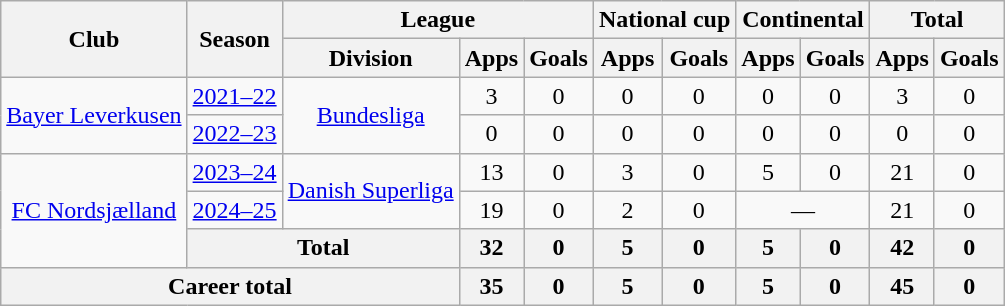<table class="wikitable" style="text-align:center">
<tr>
<th rowspan="2">Club</th>
<th rowspan="2">Season</th>
<th colspan="3">League</th>
<th colspan="2">National cup</th>
<th colspan="2">Continental</th>
<th colspan="2">Total</th>
</tr>
<tr>
<th>Division</th>
<th>Apps</th>
<th>Goals</th>
<th>Apps</th>
<th>Goals</th>
<th>Apps</th>
<th>Goals</th>
<th>Apps</th>
<th>Goals</th>
</tr>
<tr>
<td rowspan="2"><a href='#'>Bayer Leverkusen</a></td>
<td><a href='#'>2021–22</a></td>
<td rowspan="2"><a href='#'>Bundesliga</a></td>
<td>3</td>
<td>0</td>
<td>0</td>
<td>0</td>
<td>0</td>
<td>0</td>
<td>3</td>
<td>0</td>
</tr>
<tr>
<td><a href='#'>2022–23</a></td>
<td>0</td>
<td>0</td>
<td>0</td>
<td>0</td>
<td>0</td>
<td>0</td>
<td>0</td>
<td>0</td>
</tr>
<tr>
<td rowspan="3"><a href='#'>FC Nordsjælland</a></td>
<td><a href='#'>2023–24</a></td>
<td rowspan="2"><a href='#'>Danish Superliga</a></td>
<td>13</td>
<td>0</td>
<td>3</td>
<td>0</td>
<td>5</td>
<td>0</td>
<td>21</td>
<td>0</td>
</tr>
<tr>
<td><a href='#'>2024–25</a></td>
<td>19</td>
<td>0</td>
<td>2</td>
<td>0</td>
<td colspan="2">—</td>
<td>21</td>
<td>0</td>
</tr>
<tr>
<th colspan="2">Total</th>
<th>32</th>
<th>0</th>
<th>5</th>
<th>0</th>
<th>5</th>
<th>0</th>
<th>42</th>
<th>0</th>
</tr>
<tr>
<th colspan="3">Career total</th>
<th>35</th>
<th>0</th>
<th>5</th>
<th>0</th>
<th>5</th>
<th>0</th>
<th>45</th>
<th>0</th>
</tr>
</table>
